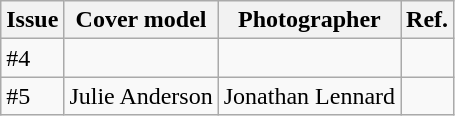<table class="sortable wikitable">
<tr>
<th>Issue</th>
<th>Cover model</th>
<th>Photographer</th>
<th>Ref.</th>
</tr>
<tr>
<td>#4</td>
<td></td>
<td></td>
<td></td>
</tr>
<tr>
<td>#5</td>
<td>Julie Anderson</td>
<td>Jonathan Lennard</td>
<td></td>
</tr>
</table>
